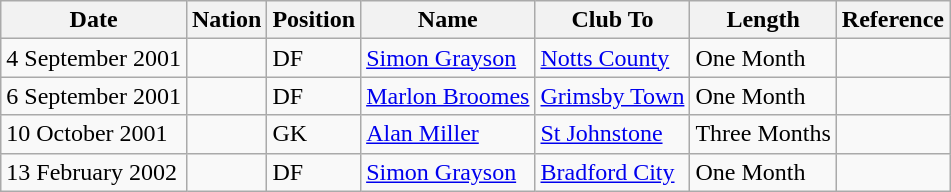<table class="wikitable">
<tr>
<th>Date</th>
<th>Nation</th>
<th>Position</th>
<th>Name</th>
<th>Club To</th>
<th>Length</th>
<th>Reference</th>
</tr>
<tr>
<td>4 September 2001</td>
<td></td>
<td>DF</td>
<td><a href='#'>Simon Grayson</a></td>
<td><a href='#'>Notts County</a></td>
<td>One Month</td>
<td></td>
</tr>
<tr>
<td>6 September 2001</td>
<td></td>
<td>DF</td>
<td><a href='#'>Marlon Broomes</a></td>
<td><a href='#'>Grimsby Town</a></td>
<td>One Month</td>
<td></td>
</tr>
<tr>
<td>10 October 2001</td>
<td></td>
<td>GK</td>
<td><a href='#'>Alan Miller</a></td>
<td><a href='#'>St Johnstone</a></td>
<td>Three Months</td>
<td></td>
</tr>
<tr>
<td>13 February 2002</td>
<td></td>
<td>DF</td>
<td><a href='#'>Simon Grayson</a></td>
<td><a href='#'>Bradford City</a></td>
<td>One Month</td>
<td></td>
</tr>
</table>
